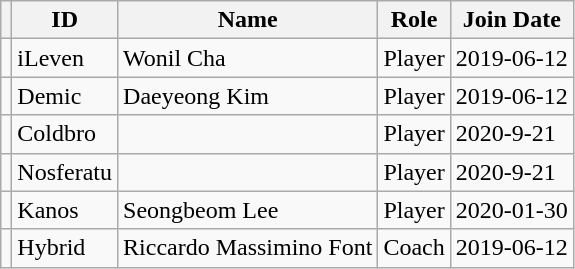<table class="wikitable">
<tr>
<th></th>
<th>ID</th>
<th>Name</th>
<th>Role</th>
<th>Join Date</th>
</tr>
<tr>
<td></td>
<td>iLeven</td>
<td>Wonil Cha</td>
<td>Player</td>
<td>2019-06-12</td>
</tr>
<tr>
<td></td>
<td>Demic</td>
<td>Daeyeong Kim</td>
<td>Player</td>
<td>2019-06-12</td>
</tr>
<tr>
<td></td>
<td>Coldbro</td>
<td></td>
<td>Player</td>
<td>2020-9-21</td>
</tr>
<tr>
<td></td>
<td>Nosferatu</td>
<td></td>
<td>Player</td>
<td>2020-9-21</td>
</tr>
<tr>
<td></td>
<td>Kanos</td>
<td>Seongbeom Lee</td>
<td>Player</td>
<td>2020-01-30</td>
</tr>
<tr>
<td></td>
<td>Hybrid</td>
<td>Riccardo Massimino Font</td>
<td>Coach</td>
<td>2019-06-12</td>
</tr>
</table>
